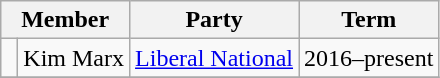<table class="wikitable">
<tr>
<th colspan="2">Member</th>
<th>Party</th>
<th>Term</th>
</tr>
<tr>
<td> </td>
<td>Kim Marx</td>
<td><a href='#'>Liberal National</a></td>
<td>2016–present</td>
</tr>
<tr>
</tr>
</table>
